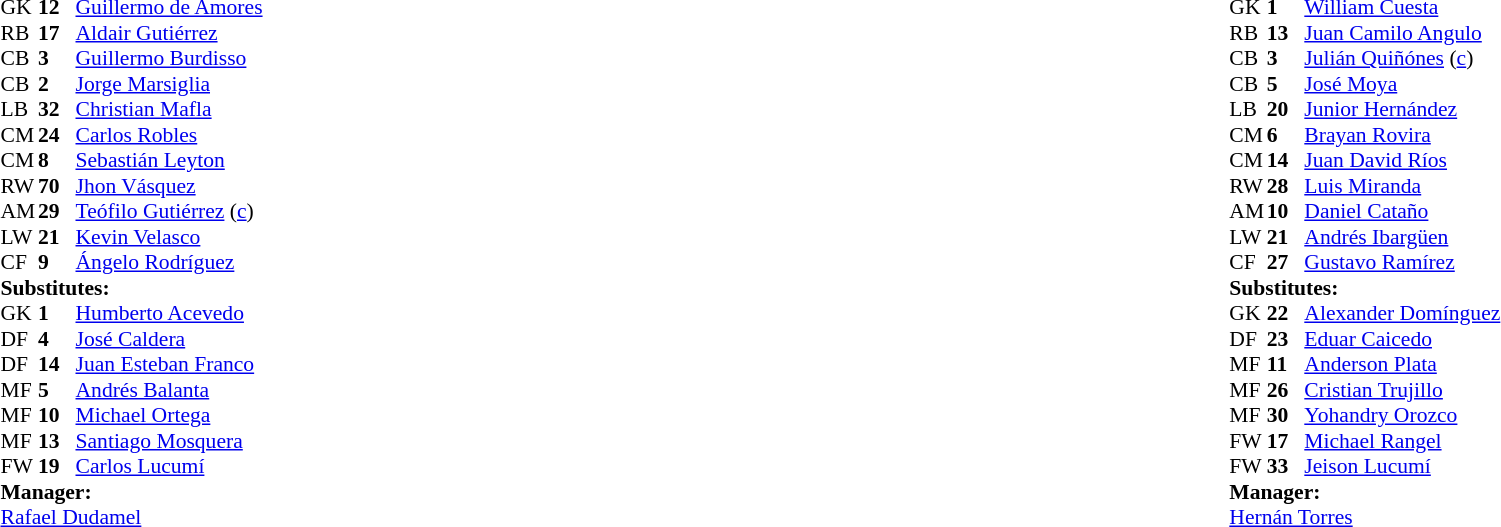<table width="100%">
<tr>
<td style="vertical-align:top; width:40%"><br><table style="font-size: 90%" cellspacing="0" cellpadding="0">
<tr>
<th width=25></th>
<th width=25></th>
</tr>
<tr>
<td>GK</td>
<td><strong>12</strong></td>
<td> <a href='#'>Guillermo de Amores</a></td>
</tr>
<tr>
<td>RB</td>
<td><strong>17</strong></td>
<td> <a href='#'>Aldair Gutiérrez</a></td>
</tr>
<tr>
<td>CB</td>
<td><strong>3</strong></td>
<td> <a href='#'>Guillermo Burdisso</a></td>
</tr>
<tr>
<td>CB</td>
<td><strong>2</strong></td>
<td> <a href='#'>Jorge Marsiglia</a></td>
</tr>
<tr>
<td>LB</td>
<td><strong>32</strong></td>
<td> <a href='#'>Christian Mafla</a></td>
</tr>
<tr>
<td>CM</td>
<td><strong>24</strong></td>
<td> <a href='#'>Carlos Robles</a></td>
<td></td>
</tr>
<tr>
<td>CM</td>
<td><strong>8</strong></td>
<td> <a href='#'>Sebastián Leyton</a></td>
<td></td>
</tr>
<tr>
<td>RW</td>
<td><strong>70</strong></td>
<td> <a href='#'>Jhon Vásquez</a></td>
<td></td>
<td></td>
</tr>
<tr>
<td>AM</td>
<td><strong>29</strong></td>
<td> <a href='#'>Teófilo Gutiérrez</a> (<a href='#'>c</a>)</td>
<td></td>
</tr>
<tr>
<td>LW</td>
<td><strong>21</strong></td>
<td> <a href='#'>Kevin Velasco</a></td>
<td></td>
</tr>
<tr>
<td>CF</td>
<td><strong>9</strong></td>
<td> <a href='#'>Ángelo Rodríguez</a></td>
<td></td>
<td></td>
</tr>
<tr>
<td colspan=3><strong>Substitutes:</strong></td>
</tr>
<tr>
<td>GK</td>
<td><strong>1</strong></td>
<td> <a href='#'>Humberto Acevedo</a></td>
</tr>
<tr>
<td>DF</td>
<td><strong>4</strong></td>
<td> <a href='#'>José Caldera</a></td>
</tr>
<tr>
<td>DF</td>
<td><strong>14</strong></td>
<td> <a href='#'>Juan Esteban Franco</a></td>
</tr>
<tr>
<td>MF</td>
<td><strong>5</strong></td>
<td> <a href='#'>Andrés Balanta</a></td>
<td></td>
</tr>
<tr>
<td>MF</td>
<td><strong>10</strong></td>
<td> <a href='#'>Michael Ortega</a></td>
</tr>
<tr>
<td>MF</td>
<td><strong>13</strong></td>
<td> <a href='#'>Santiago Mosquera</a></td>
<td></td>
</tr>
<tr>
<td>FW</td>
<td><strong>19</strong></td>
<td> <a href='#'>Carlos Lucumí</a></td>
<td></td>
</tr>
<tr>
<td colspan=3><strong>Manager:</strong></td>
</tr>
<tr>
<td colspan="4"> <a href='#'>Rafael Dudamel</a></td>
</tr>
</table>
</td>
<td style="vertical-align:top; width:50%"><br><table cellspacing="0" cellpadding="0" style="font-size:90%; margin:auto">
<tr>
<th width=25></th>
<th width=25></th>
</tr>
<tr>
<td>GK</td>
<td><strong>1</strong></td>
<td> <a href='#'>William Cuesta</a></td>
</tr>
<tr>
<td>RB</td>
<td><strong>13</strong></td>
<td> <a href='#'>Juan Camilo Angulo</a></td>
</tr>
<tr>
<td>CB</td>
<td><strong>3</strong></td>
<td> <a href='#'>Julián Quiñónes</a> (<a href='#'>c</a>)</td>
</tr>
<tr>
<td>CB</td>
<td><strong>5</strong></td>
<td> <a href='#'>José Moya</a></td>
<td></td>
</tr>
<tr>
<td>LB</td>
<td><strong>20</strong></td>
<td> <a href='#'>Junior Hernández</a></td>
</tr>
<tr>
<td>CM</td>
<td><strong>6</strong></td>
<td> <a href='#'>Brayan Rovira</a></td>
</tr>
<tr>
<td>CM</td>
<td><strong>14</strong></td>
<td> <a href='#'>Juan David Ríos</a></td>
<td></td>
</tr>
<tr>
<td>RW</td>
<td><strong>28</strong></td>
<td> <a href='#'>Luis Miranda</a></td>
<td></td>
</tr>
<tr>
<td>AM</td>
<td><strong>10</strong></td>
<td> <a href='#'>Daniel Cataño</a></td>
<td></td>
<td></td>
</tr>
<tr>
<td>LW</td>
<td><strong>21</strong></td>
<td> <a href='#'>Andrés Ibargüen</a></td>
<td></td>
</tr>
<tr>
<td>CF</td>
<td><strong>27</strong></td>
<td> <a href='#'>Gustavo Ramírez</a></td>
<td></td>
<td></td>
</tr>
<tr>
<td colspan=3><strong>Substitutes:</strong></td>
</tr>
<tr>
<td>GK</td>
<td><strong>22</strong></td>
<td> <a href='#'>Alexander Domínguez</a></td>
</tr>
<tr>
<td>DF</td>
<td><strong>23</strong></td>
<td> <a href='#'>Eduar Caicedo</a></td>
</tr>
<tr>
<td>MF</td>
<td><strong>11</strong></td>
<td> <a href='#'>Anderson Plata</a></td>
<td></td>
</tr>
<tr>
<td>MF</td>
<td><strong>26</strong></td>
<td> <a href='#'>Cristian Trujillo</a></td>
</tr>
<tr>
<td>MF</td>
<td><strong>30</strong></td>
<td> <a href='#'>Yohandry Orozco</a></td>
</tr>
<tr>
<td>FW</td>
<td><strong>17</strong></td>
<td> <a href='#'>Michael Rangel</a></td>
<td></td>
</tr>
<tr>
<td>FW</td>
<td><strong>33</strong></td>
<td> <a href='#'>Jeison Lucumí</a></td>
<td></td>
</tr>
<tr>
<td colspan=3><strong>Manager:</strong></td>
</tr>
<tr>
<td colspan="4"> <a href='#'>Hernán Torres</a></td>
</tr>
</table>
</td>
</tr>
</table>
